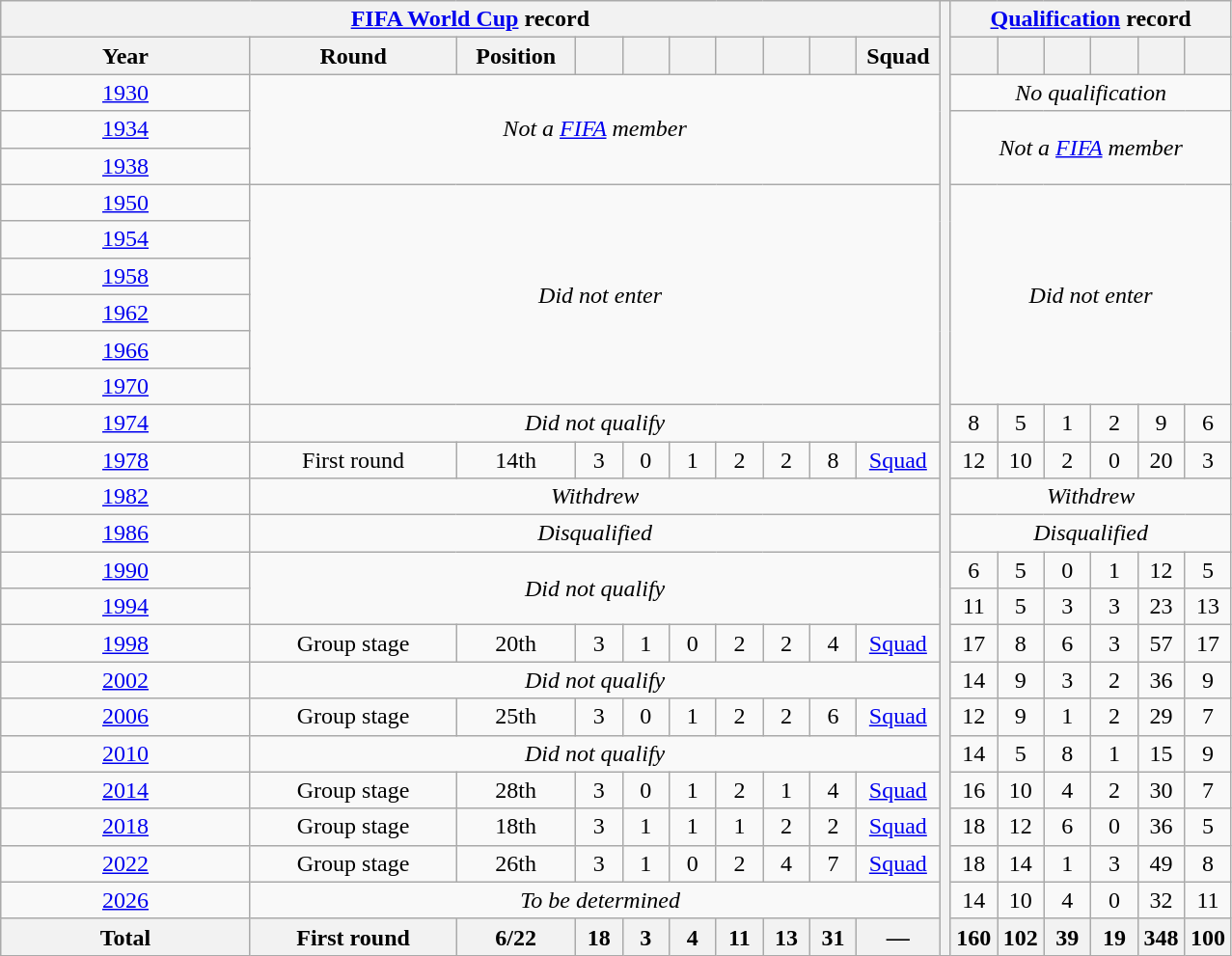<table class="wikitable" style="text-align: center;">
<tr>
<th colspan=10><a href='#'>FIFA World Cup</a> record</th>
<th style="width:1" rowspan="26"></th>
<th colspan=6><a href='#'>Qualification</a> record</th>
</tr>
<tr>
<th width="165">Year</th>
<th width="135">Round</th>
<th width="75">Position</th>
<th width="25"></th>
<th width="25"></th>
<th width="25"></th>
<th width="25"></th>
<th width="25"></th>
<th width="25"></th>
<th width="50">Squad</th>
<th width="25"></th>
<th width="25"></th>
<th width="25"></th>
<th width="25"></th>
<th width="25"></th>
<th width="25"></th>
</tr>
<tr>
<td> <a href='#'>1930</a></td>
<td colspan=9 rowspan=3><em>Not a <a href='#'>FIFA</a> member</em></td>
<td colspan="6"><em>No qualification</em></td>
</tr>
<tr>
<td> <a href='#'>1934</a></td>
<td colspan="6" rowspan="2"><em>Not a <a href='#'>FIFA</a> member</em></td>
</tr>
<tr>
<td> <a href='#'>1938</a></td>
</tr>
<tr>
<td> <a href='#'>1950</a></td>
<td colspan=10 rowspan=6><em>Did not enter</em></td>
<td colspan=6 rowspan=6><em>Did not enter</em></td>
</tr>
<tr>
<td> <a href='#'>1954</a></td>
</tr>
<tr>
<td> <a href='#'>1958</a></td>
</tr>
<tr>
<td> <a href='#'>1962</a></td>
</tr>
<tr>
<td> <a href='#'>1966</a></td>
</tr>
<tr>
<td> <a href='#'>1970</a></td>
</tr>
<tr>
<td> <a href='#'>1974</a></td>
<td colspan=9><em>Did not qualify</em></td>
<td>8</td>
<td>5</td>
<td>1</td>
<td>2</td>
<td>9</td>
<td>6</td>
</tr>
<tr>
<td> <a href='#'>1978</a></td>
<td>First round</td>
<td>14th</td>
<td>3</td>
<td>0</td>
<td>1</td>
<td>2</td>
<td>2</td>
<td>8</td>
<td><a href='#'>Squad</a></td>
<td>12</td>
<td>10</td>
<td>2</td>
<td>0</td>
<td>20</td>
<td>3</td>
</tr>
<tr>
<td> <a href='#'>1982</a></td>
<td colspan=9><em>Withdrew</em></td>
<td colspan=6><em>Withdrew</em></td>
</tr>
<tr>
<td> <a href='#'>1986</a></td>
<td colspan=9><em>Disqualified</em></td>
<td colspan=6><em>Disqualified</em></td>
</tr>
<tr>
<td> <a href='#'>1990</a></td>
<td colspan=9 rowspan=2><em>Did not qualify</em></td>
<td>6</td>
<td>5</td>
<td>0</td>
<td>1</td>
<td>12</td>
<td>5</td>
</tr>
<tr>
<td> <a href='#'>1994</a></td>
<td>11</td>
<td>5</td>
<td>3</td>
<td>3</td>
<td>23</td>
<td>13</td>
</tr>
<tr>
<td> <a href='#'>1998</a></td>
<td>Group stage</td>
<td>20th</td>
<td>3</td>
<td>1</td>
<td>0</td>
<td>2</td>
<td>2</td>
<td>4</td>
<td><a href='#'>Squad</a></td>
<td>17</td>
<td>8</td>
<td>6</td>
<td>3</td>
<td>57</td>
<td>17</td>
</tr>
<tr>
<td> <a href='#'>2002</a></td>
<td colspan=9><em>Did not qualify</em></td>
<td>14</td>
<td>9</td>
<td>3</td>
<td>2</td>
<td>36</td>
<td>9</td>
</tr>
<tr>
<td> <a href='#'>2006</a></td>
<td>Group stage</td>
<td>25th</td>
<td>3</td>
<td>0</td>
<td>1</td>
<td>2</td>
<td>2</td>
<td>6</td>
<td><a href='#'>Squad</a></td>
<td>12</td>
<td>9</td>
<td>1</td>
<td>2</td>
<td>29</td>
<td>7</td>
</tr>
<tr>
<td> <a href='#'>2010</a></td>
<td colspan=9><em>Did not qualify</em></td>
<td>14</td>
<td>5</td>
<td>8</td>
<td>1</td>
<td>15</td>
<td>9</td>
</tr>
<tr>
<td> <a href='#'>2014</a></td>
<td>Group stage</td>
<td>28th</td>
<td>3</td>
<td>0</td>
<td>1</td>
<td>2</td>
<td>1</td>
<td>4</td>
<td><a href='#'>Squad</a></td>
<td>16</td>
<td>10</td>
<td>4</td>
<td>2</td>
<td>30</td>
<td>7</td>
</tr>
<tr>
<td> <a href='#'>2018</a></td>
<td>Group stage</td>
<td>18th</td>
<td>3</td>
<td>1</td>
<td>1</td>
<td>1</td>
<td>2</td>
<td>2</td>
<td><a href='#'>Squad</a></td>
<td>18</td>
<td>12</td>
<td>6</td>
<td>0</td>
<td>36</td>
<td>5</td>
</tr>
<tr>
<td> <a href='#'>2022</a></td>
<td>Group stage</td>
<td>26th</td>
<td>3</td>
<td>1</td>
<td>0</td>
<td>2</td>
<td>4</td>
<td>7</td>
<td><a href='#'>Squad</a></td>
<td>18</td>
<td>14</td>
<td>1</td>
<td>3</td>
<td>49</td>
<td>8</td>
</tr>
<tr>
<td> <a href='#'>2026</a></td>
<td colspan=10><em>To be determined</em></td>
<td>14</td>
<td>10</td>
<td>4</td>
<td>0</td>
<td>32</td>
<td>11</td>
</tr>
<tr>
<th>Total</th>
<th>First round</th>
<th>6/22</th>
<th>18</th>
<th>3</th>
<th>4</th>
<th>11</th>
<th>13</th>
<th>31</th>
<th>—</th>
<th>160</th>
<th>102</th>
<th>39</th>
<th>19</th>
<th>348</th>
<th>100</th>
</tr>
</table>
